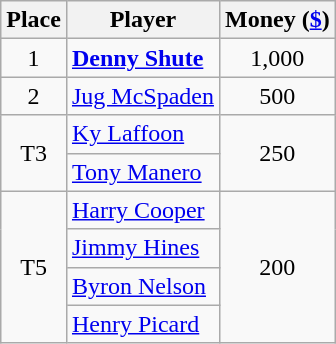<table class=wikitable>
<tr>
<th>Place</th>
<th>Player</th>
<th>Money (<a href='#'>$</a>)</th>
</tr>
<tr>
<td align=center>1</td>
<td> <strong><a href='#'>Denny Shute</a></strong></td>
<td align=center>1,000</td>
</tr>
<tr>
<td align=center>2</td>
<td> <a href='#'>Jug McSpaden</a></td>
<td align=center>500</td>
</tr>
<tr>
<td align=center rowspan=2>T3</td>
<td> <a href='#'>Ky Laffoon</a></td>
<td align=center rowspan=2>250</td>
</tr>
<tr>
<td> <a href='#'>Tony Manero</a></td>
</tr>
<tr>
<td align=center rowspan=4>T5</td>
<td> <a href='#'>Harry Cooper</a></td>
<td align=center rowspan=4>200</td>
</tr>
<tr>
<td> <a href='#'>Jimmy Hines</a></td>
</tr>
<tr>
<td> <a href='#'>Byron Nelson</a></td>
</tr>
<tr>
<td> <a href='#'>Henry Picard</a></td>
</tr>
</table>
